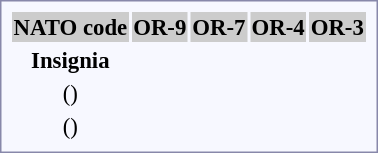<table style="border:1px solid #8888aa; background-color:#f7f8ff; padding:5px; font-size:95%; margin: 0px 12px 12px 0px;">
<tr style="background-color:#CCCCCC;text-align:center;">
<th>NATO code</th>
<th>OR-9</th>
<th>OR-7</th>
<th colspan=2>OR-4</th>
<th>OR-3</th>
</tr>
<tr style="text-align:center;">
<th>Insignia</th>
<td></td>
<td></td>
<td></td>
<td></td>
<td></td>
</tr>
<tr style="text-align:center;">
<td>()</td>
<td></td>
<td></td>
<td></td>
<td></td>
<td></td>
</tr>
<tr style="text-align:center;">
<td>()</td>
<td></td>
<td></td>
<td></td>
<td></td>
<td></td>
</tr>
</table>
